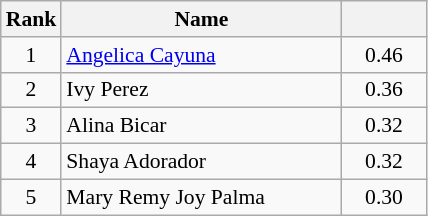<table class="wikitable" style="font-size:90%">
<tr>
<th width=30>Rank</th>
<th width=180>Name</th>
<th width=50></th>
</tr>
<tr>
<td align=center>1</td>
<td><a href='#'>Angelica Cayuna</a></td>
<td align=center>0.46</td>
</tr>
<tr>
<td align=center>2</td>
<td>Ivy Perez</td>
<td align=center>0.36</td>
</tr>
<tr>
<td align=center>3</td>
<td>Alina Bicar</td>
<td align=center>0.32</td>
</tr>
<tr>
<td align=center>4</td>
<td>Shaya Adorador</td>
<td align=center>0.32</td>
</tr>
<tr>
<td align=center>5</td>
<td>Mary Remy Joy Palma</td>
<td align=center>0.30</td>
</tr>
</table>
